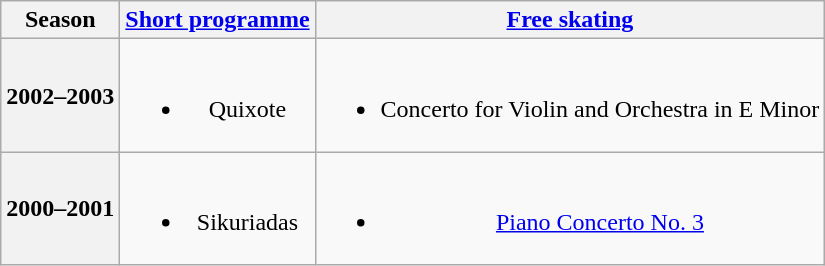<table class=wikitable style=text-align:center>
<tr>
<th>Season</th>
<th><a href='#'>Short programme</a></th>
<th><a href='#'>Free skating</a></th>
</tr>
<tr>
<th>2002–2003 <br> </th>
<td><br><ul><li>Quixote <br></li></ul></td>
<td><br><ul><li>Concerto for Violin and Orchestra in E Minor <br></li></ul></td>
</tr>
<tr>
<th>2000–2001 <br> </th>
<td><br><ul><li>Sikuriadas <br></li></ul></td>
<td><br><ul><li><a href='#'>Piano Concerto No. 3</a> <br></li></ul></td>
</tr>
</table>
